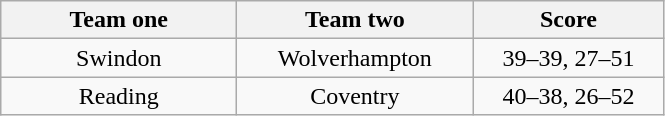<table class="wikitable" style="text-align: center">
<tr>
<th width=150>Team one</th>
<th width=150>Team two</th>
<th width=120>Score</th>
</tr>
<tr>
<td>Swindon</td>
<td>Wolverhampton</td>
<td>39–39, 27–51</td>
</tr>
<tr>
<td>Reading</td>
<td>Coventry</td>
<td>40–38, 26–52</td>
</tr>
</table>
